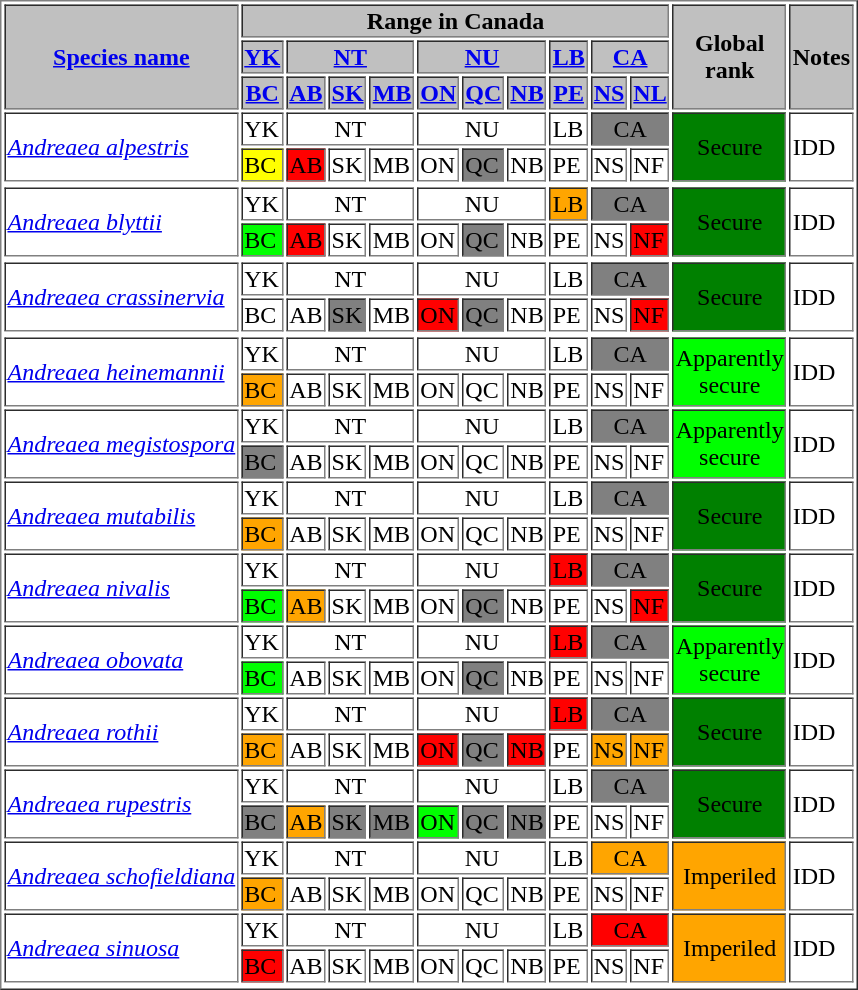<table border="1" |>
<tr>
<th rowspan="3" bgcolor=silver><a href='#'>Species name</a></th>
<th colspan="10" bgcolor=silver>Range in Canada</th>
<th rowspan="3" bgcolor=silver>Global <br> rank</th>
<th rowspan="3" bgcolor=silver>Notes</th>
</tr>
<tr>
<th bgcolor=silver><a href='#'>YK</a></th>
<th colspan="3" bgcolor=silver><a href='#'>NT</a></th>
<th colspan="3" bgcolor=silver><a href='#'>NU</a></th>
<th bgcolor=silver><a href='#'>LB</a></th>
<th colspan="2" bgcolor=silver><a href='#'>CA</a></th>
</tr>
<tr>
<th bgcolor=silver><a href='#'>BC</a></th>
<th bgcolor=silver><a href='#'>AB</a></th>
<th bgcolor=silver><a href='#'>SK</a></th>
<th bgcolor=silver><a href='#'>MB</a></th>
<th bgcolor=silver><a href='#'>ON</a></th>
<th bgcolor=silver><a href='#'>QC</a></th>
<th bgcolor=silver><a href='#'>NB</a></th>
<th bgcolor=silver><a href='#'>PE</a></th>
<th bgcolor=silver><a href='#'>NS</a></th>
<th bgcolor=silver><a href='#'>NL</a></th>
</tr>
<tr>
<td rowspan="2"><em><a href='#'>Andreaea alpestris</a></em></td>
<td>YK</td>
<td colspan="3" align="center">NT</td>
<td colspan="3" align="center">NU</td>
<td>LB</td>
<td colspan="2" align="center" bgcolor=gray>CA</td>
<td rowspan="2" align="center" bgcolor=green>Secure</td>
<td rowspan="2">IDD</td>
</tr>
<tr>
<td bgcolor=yellow>BC</td>
<td bgcolor=red>AB</td>
<td>SK</td>
<td>MB</td>
<td>ON</td>
<td bgcolor=gray>QC</td>
<td>NB</td>
<td>PE</td>
<td>NS</td>
<td>NF</td>
</tr>
<tr>
</tr>
<tr>
<td rowspan="2"><em><a href='#'>Andreaea blyttii</a></em></td>
<td>YK</td>
<td colspan="3" align="center">NT</td>
<td colspan="3" align="center">NU</td>
<td bgcolor=orange>LB</td>
<td colspan="2" align="center" bgcolor=gray>CA</td>
<td rowspan="2" align="center" bgcolor=green>Secure</td>
<td rowspan="2">IDD</td>
</tr>
<tr>
<td bgcolor=lime>BC</td>
<td bgcolor=red>AB</td>
<td>SK</td>
<td>MB</td>
<td>ON</td>
<td bgcolor=gray>QC</td>
<td>NB</td>
<td>PE</td>
<td>NS</td>
<td bgcolor=red>NF</td>
</tr>
<tr>
</tr>
<tr>
<td rowspan="2"><em><a href='#'>Andreaea crassinervia</a></em></td>
<td>YK</td>
<td colspan="3" align="center">NT</td>
<td colspan="3" align="center">NU</td>
<td>LB</td>
<td colspan="2" align="center" bgcolor=gray>CA</td>
<td rowspan="2" align="center" bgcolor=green>Secure</td>
<td rowspan="2">IDD</td>
</tr>
<tr>
<td>BC</td>
<td>AB</td>
<td bgcolor=gray>SK</td>
<td>MB</td>
<td bgcolor=red>ON</td>
<td bgcolor=gray>QC</td>
<td>NB</td>
<td>PE</td>
<td>NS</td>
<td bgcolor=red>NF</td>
</tr>
<tr>
</tr>
<tr>
<td rowspan="2"><em><a href='#'>Andreaea heinemannii</a></em></td>
<td>YK</td>
<td colspan="3" align="center">NT</td>
<td colspan="3" align="center">NU</td>
<td>LB</td>
<td colspan="2" align="center" bgcolor=gray>CA</td>
<td rowspan="2" align="center" bgcolor=lime>Apparently <br> secure</td>
<td rowspan="2">IDD</td>
</tr>
<tr>
<td bgcolor=orange>BC</td>
<td>AB</td>
<td>SK</td>
<td>MB</td>
<td>ON</td>
<td>QC</td>
<td>NB</td>
<td>PE</td>
<td>NS</td>
<td>NF</td>
</tr>
<tr>
<td rowspan="2"><em><a href='#'>Andreaea megistospora</a></em></td>
<td>YK</td>
<td colspan="3" align="center">NT</td>
<td colspan="3" align="center">NU</td>
<td>LB</td>
<td colspan="2" align="center" bgcolor=gray>CA</td>
<td rowspan="2" align="center" bgcolor=lime>Apparently <br> secure</td>
<td rowspan="2">IDD</td>
</tr>
<tr>
<td bgcolor=gray>BC</td>
<td>AB</td>
<td>SK</td>
<td>MB</td>
<td>ON</td>
<td>QC</td>
<td>NB</td>
<td>PE</td>
<td>NS</td>
<td>NF</td>
</tr>
<tr>
<td rowspan="2"><em><a href='#'>Andreaea mutabilis</a></em></td>
<td>YK</td>
<td colspan="3" align="center">NT</td>
<td colspan="3" align="center">NU</td>
<td>LB</td>
<td colspan="2" align="center" bgcolor=gray>CA</td>
<td rowspan="2" align="center" bgcolor=green>Secure</td>
<td rowspan="2">IDD</td>
</tr>
<tr>
<td bgcolor=orange>BC</td>
<td>AB</td>
<td>SK</td>
<td>MB</td>
<td>ON</td>
<td>QC</td>
<td>NB</td>
<td>PE</td>
<td>NS</td>
<td>NF</td>
</tr>
<tr>
<td rowspan="2"><em><a href='#'>Andreaea nivalis</a></em></td>
<td>YK</td>
<td colspan="3" align="center">NT</td>
<td colspan="3" align="center">NU</td>
<td bgcolor=red>LB</td>
<td colspan="2" align="center" bgcolor=gray>CA</td>
<td rowspan="2" align="center" bgcolor=green>Secure</td>
<td rowspan="2">IDD</td>
</tr>
<tr>
<td bgcolor=lime>BC</td>
<td bgcolor=orange>AB</td>
<td>SK</td>
<td>MB</td>
<td>ON</td>
<td bgcolor=gray>QC</td>
<td>NB</td>
<td>PE</td>
<td>NS</td>
<td bgcolor=red>NF</td>
</tr>
<tr>
<td rowspan="2"><em><a href='#'>Andreaea obovata</a></em></td>
<td>YK</td>
<td colspan="3" align="center">NT</td>
<td colspan="3" align="center">NU</td>
<td bgcolor=red>LB</td>
<td colspan="2" align="center" bgcolor=gray>CA</td>
<td rowspan="2" align="center" bgcolor=lime>Apparently <br> secure</td>
<td rowspan="2">IDD</td>
</tr>
<tr>
<td bgcolor=lime>BC</td>
<td>AB</td>
<td>SK</td>
<td>MB</td>
<td>ON</td>
<td bgcolor=gray>QC</td>
<td>NB</td>
<td>PE</td>
<td>NS</td>
<td>NF</td>
</tr>
<tr>
<td rowspan="2"><em><a href='#'>Andreaea rothii</a></em></td>
<td>YK</td>
<td colspan="3" align="center">NT</td>
<td colspan="3" align="center">NU</td>
<td bgcolor=red>LB</td>
<td colspan="2" align="center" bgcolor=gray>CA</td>
<td rowspan="2" align="center" bgcolor=green>Secure</td>
<td rowspan="2">IDD</td>
</tr>
<tr>
<td bgcolor=orange>BC</td>
<td>AB</td>
<td>SK</td>
<td>MB</td>
<td bgcolor=red>ON</td>
<td bgcolor=gray>QC</td>
<td bgcolor=red>NB</td>
<td>PE</td>
<td bgcolor=orange>NS</td>
<td bgcolor=orange>NF</td>
</tr>
<tr>
<td rowspan="2"><em><a href='#'>Andreaea rupestris</a></em></td>
<td>YK</td>
<td colspan="3" align="center">NT</td>
<td colspan="3" align="center">NU</td>
<td>LB</td>
<td colspan="2" align="center" bgcolor=gray>CA</td>
<td rowspan="2" align="center" bgcolor=green>Secure</td>
<td rowspan="2">IDD</td>
</tr>
<tr>
<td bgcolor=gray>BC</td>
<td bgcolor=orange>AB</td>
<td bgcolor=gray>SK</td>
<td bgcolor=gray>MB</td>
<td bgcolor=lime>ON</td>
<td bgcolor=gray>QC</td>
<td bgcolor=gray>NB</td>
<td>PE</td>
<td>NS</td>
<td>NF</td>
</tr>
<tr>
<td rowspan="2"><em><a href='#'>Andreaea schofieldiana</a></em></td>
<td>YK</td>
<td colspan="3" align="center">NT</td>
<td colspan="3" align="center">NU</td>
<td>LB</td>
<td colspan="2" align="center" bgcolor=orange>CA</td>
<td rowspan="2" align="center" bgcolor=orange>Imperiled</td>
<td rowspan="2">IDD</td>
</tr>
<tr>
<td bgcolor=orange>BC</td>
<td>AB</td>
<td>SK</td>
<td>MB</td>
<td>ON</td>
<td>QC</td>
<td>NB</td>
<td>PE</td>
<td>NS</td>
<td>NF</td>
</tr>
<tr>
<td rowspan="2"><em><a href='#'>Andreaea sinuosa</a></em></td>
<td>YK</td>
<td colspan="3" align="center">NT</td>
<td colspan="3" align="center">NU</td>
<td>LB</td>
<td colspan="2" align="center" bgcolor=red>CA</td>
<td rowspan="2" align="center" bgcolor=orange>Imperiled</td>
<td rowspan="2">IDD</td>
</tr>
<tr>
<td bgcolor=red>BC</td>
<td>AB</td>
<td>SK</td>
<td>MB</td>
<td>ON</td>
<td>QC</td>
<td>NB</td>
<td>PE</td>
<td>NS</td>
<td>NF</td>
</tr>
<tr>
</tr>
</table>
